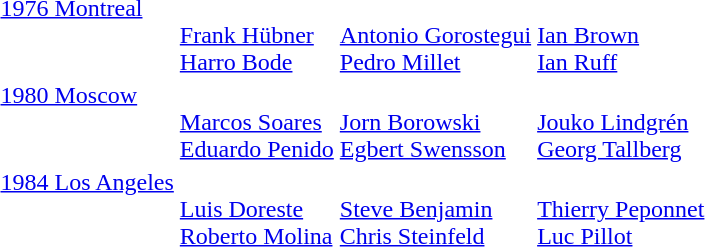<table>
<tr valign="top">
<td><a href='#'>1976 Montreal</a><br></td>
<td><br><a href='#'>Frank Hübner</a><br><a href='#'>Harro Bode</a></td>
<td><br><a href='#'>Antonio Gorostegui</a><br><a href='#'>Pedro Millet</a></td>
<td><br><a href='#'>Ian Brown</a><br><a href='#'>Ian Ruff</a></td>
</tr>
<tr valign="top">
<td><a href='#'>1980 Moscow</a><br></td>
<td><br><a href='#'>Marcos Soares</a><br><a href='#'>Eduardo Penido</a></td>
<td><br><a href='#'>Jorn Borowski</a><br><a href='#'>Egbert Swensson</a></td>
<td><br><a href='#'>Jouko Lindgrén</a><br><a href='#'>Georg Tallberg</a></td>
</tr>
<tr valign="top">
<td><a href='#'>1984 Los Angeles</a><br></td>
<td><br><a href='#'>Luis Doreste</a><br><a href='#'>Roberto Molina</a></td>
<td><br><a href='#'>Steve Benjamin</a><br><a href='#'>Chris Steinfeld</a></td>
<td><br><a href='#'>Thierry Peponnet</a><br><a href='#'>Luc Pillot</a></td>
</tr>
</table>
